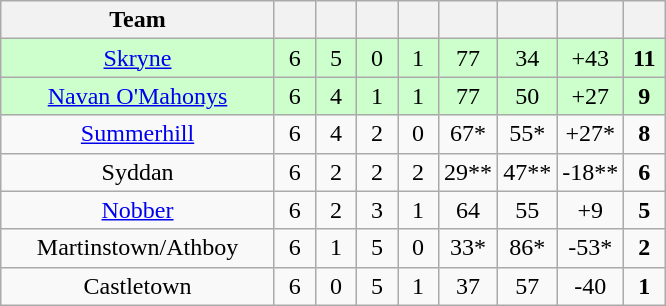<table class="wikitable" style="text-align:center">
<tr>
<th style="width:175px;">Team</th>
<th width="20"></th>
<th width="20"></th>
<th width="20"></th>
<th width="20"></th>
<th width="20"></th>
<th width="20"></th>
<th width="20"></th>
<th width="20"></th>
</tr>
<tr style="background:#cfc;">
<td><a href='#'>Skryne</a></td>
<td>6</td>
<td>5</td>
<td>0</td>
<td>1</td>
<td>77</td>
<td>34</td>
<td>+43</td>
<td><strong>11</strong></td>
</tr>
<tr style="background:#cfc;">
<td><a href='#'>Navan O'Mahonys</a></td>
<td>6</td>
<td>4</td>
<td>1</td>
<td>1</td>
<td>77</td>
<td>50</td>
<td>+27</td>
<td><strong>9</strong></td>
</tr>
<tr>
<td><a href='#'>Summerhill</a></td>
<td>6</td>
<td>4</td>
<td>2</td>
<td>0</td>
<td>67*</td>
<td>55*</td>
<td>+27*</td>
<td><strong>8</strong></td>
</tr>
<tr>
<td>Syddan</td>
<td>6</td>
<td>2</td>
<td>2</td>
<td>2</td>
<td>29**</td>
<td>47**</td>
<td>-18**</td>
<td><strong>6</strong></td>
</tr>
<tr>
<td><a href='#'>Nobber</a></td>
<td>6</td>
<td>2</td>
<td>3</td>
<td>1</td>
<td>64</td>
<td>55</td>
<td>+9</td>
<td><strong>5</strong></td>
</tr>
<tr>
<td>Martinstown/Athboy</td>
<td>6</td>
<td>1</td>
<td>5</td>
<td>0</td>
<td>33*</td>
<td>86*</td>
<td>-53*</td>
<td><strong>2</strong></td>
</tr>
<tr>
<td>Castletown</td>
<td>6</td>
<td>0</td>
<td>5</td>
<td>1</td>
<td>37</td>
<td>57</td>
<td>-40</td>
<td><strong>1</strong></td>
</tr>
</table>
